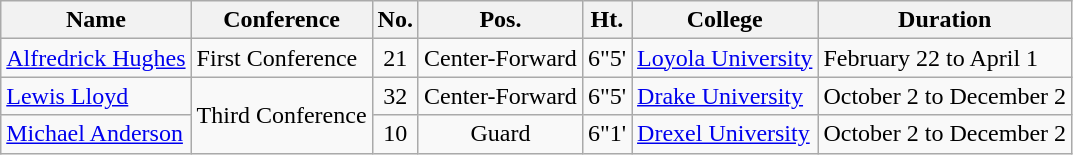<table class="wikitable" border="1">
<tr>
<th>Name</th>
<th>Conference</th>
<th>No.</th>
<th>Pos.</th>
<th>Ht.</th>
<th>College</th>
<th>Duration</th>
</tr>
<tr>
<td><a href='#'>Alfredrick Hughes</a></td>
<td>First Conference</td>
<td align=center>21</td>
<td align=center>Center-Forward</td>
<td align=center>6"5'</td>
<td><a href='#'>Loyola University</a></td>
<td>February 22 to April 1</td>
</tr>
<tr>
<td><a href='#'>Lewis Lloyd</a></td>
<td rowspan="2">Third Conference</td>
<td align=center>32</td>
<td align=center>Center-Forward</td>
<td align=center>6"5'</td>
<td><a href='#'>Drake University</a></td>
<td>October 2 to December 2</td>
</tr>
<tr>
<td><a href='#'>Michael Anderson</a></td>
<td align=center>10</td>
<td align=center>Guard</td>
<td align=center>6"1'</td>
<td><a href='#'>Drexel University</a></td>
<td>October 2 to December 2</td>
</tr>
</table>
